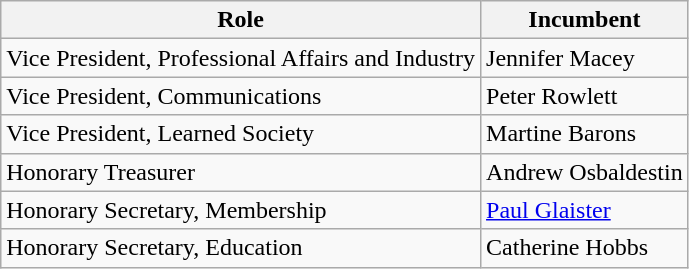<table class="wikitable">
<tr>
<th>Role</th>
<th>Incumbent</th>
</tr>
<tr>
<td>Vice President, Professional Affairs and Industry</td>
<td>Jennifer Macey</td>
</tr>
<tr>
<td>Vice President, Communications</td>
<td>Peter Rowlett</td>
</tr>
<tr>
<td>Vice President, Learned Society</td>
<td>Martine Barons</td>
</tr>
<tr>
<td>Honorary Treasurer</td>
<td>Andrew Osbaldestin</td>
</tr>
<tr>
<td>Honorary Secretary, Membership</td>
<td><a href='#'>Paul Glaister</a></td>
</tr>
<tr>
<td>Honorary Secretary, Education</td>
<td>Catherine Hobbs</td>
</tr>
</table>
